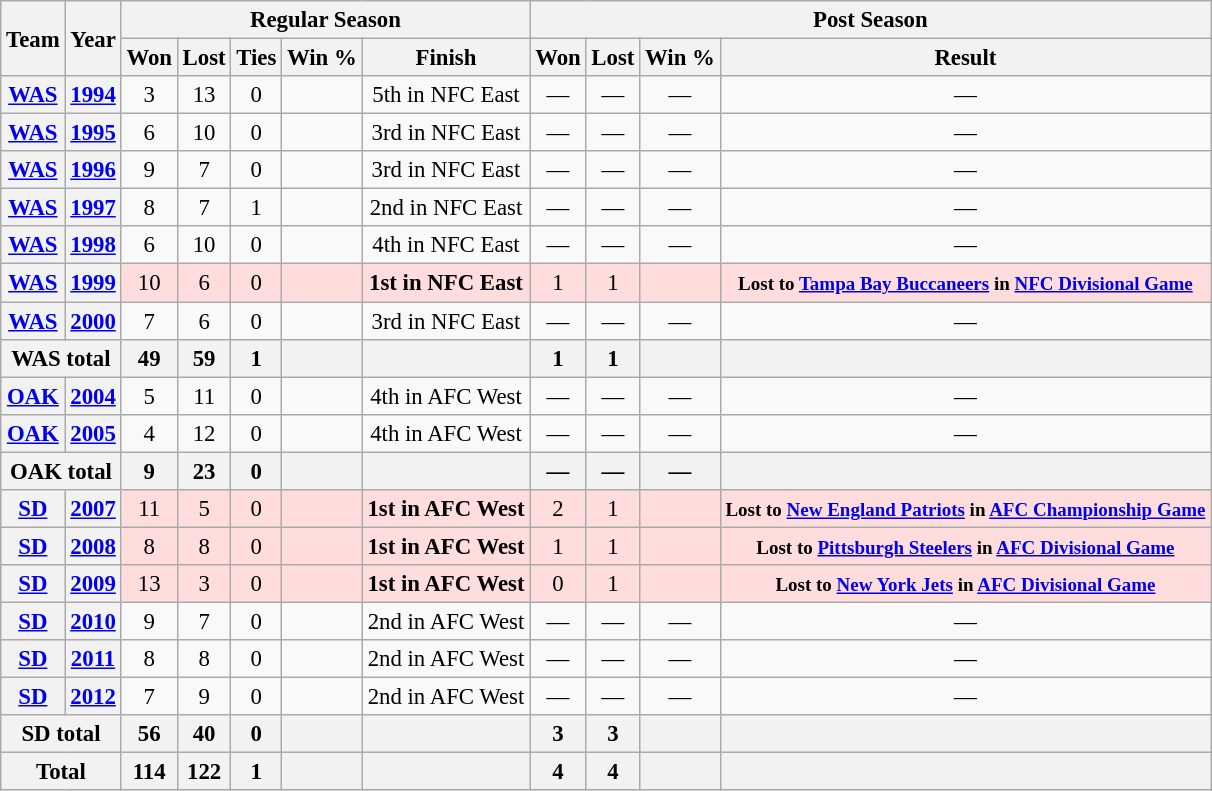<table class="wikitable" style="font-size: 95%; text-align:center;">
<tr>
<th rowspan="2">Team</th>
<th rowspan="2">Year</th>
<th colspan="5">Regular Season</th>
<th colspan="4">Post Season</th>
</tr>
<tr>
<th>Won</th>
<th>Lost</th>
<th>Ties</th>
<th>Win %</th>
<th>Finish</th>
<th>Won</th>
<th>Lost</th>
<th>Win %</th>
<th>Result</th>
</tr>
<tr>
<th><a href='#'>WAS</a></th>
<th><a href='#'>1994</a></th>
<td>3</td>
<td>13</td>
<td>0</td>
<td></td>
<td>5th in NFC East</td>
<td>—</td>
<td>—</td>
<td>—</td>
<td>—</td>
</tr>
<tr>
<th><a href='#'>WAS</a></th>
<th><a href='#'>1995</a></th>
<td>6</td>
<td>10</td>
<td>0</td>
<td></td>
<td>3rd in NFC East</td>
<td>—</td>
<td>—</td>
<td>—</td>
<td>—</td>
</tr>
<tr>
<th><a href='#'>WAS</a></th>
<th><a href='#'>1996</a></th>
<td>9</td>
<td>7</td>
<td>0</td>
<td></td>
<td>3rd in NFC East</td>
<td>—</td>
<td>—</td>
<td>—</td>
<td>—</td>
</tr>
<tr>
<th><a href='#'>WAS</a></th>
<th><a href='#'>1997</a></th>
<td>8</td>
<td>7</td>
<td>1</td>
<td></td>
<td>2nd in NFC East</td>
<td>—</td>
<td>—</td>
<td>—</td>
<td>—</td>
</tr>
<tr>
<th><a href='#'>WAS</a></th>
<th><a href='#'>1998</a></th>
<td>6</td>
<td>10</td>
<td>0</td>
<td></td>
<td>4th in NFC East</td>
<td>—</td>
<td>—</td>
<td>—</td>
<td>—</td>
</tr>
<tr style="background:#fdd;">
<th><a href='#'>WAS</a></th>
<th><a href='#'>1999</a></th>
<td>10</td>
<td>6</td>
<td>0</td>
<td></td>
<td><strong>1st in NFC East</strong></td>
<td>1</td>
<td>1</td>
<td></td>
<td><small><strong>Lost to <a href='#'>Tampa Bay Buccaneers</a> in <a href='#'>NFC Divisional Game</a></strong></small></td>
</tr>
<tr>
<th><a href='#'>WAS</a></th>
<th><a href='#'>2000</a></th>
<td>7</td>
<td>6</td>
<td>0</td>
<td></td>
<td>3rd in NFC East</td>
<td>—</td>
<td>—</td>
<td>—</td>
<td>—</td>
</tr>
<tr>
<th colspan="2">WAS total</th>
<th>49</th>
<th>59</th>
<th>1</th>
<th></th>
<th></th>
<th>1</th>
<th>1</th>
<th></th>
<th></th>
</tr>
<tr>
<th><a href='#'>OAK</a></th>
<th><a href='#'>2004</a></th>
<td>5</td>
<td>11</td>
<td>0</td>
<td></td>
<td>4th in AFC West</td>
<td>—</td>
<td>—</td>
<td>—</td>
<td>—</td>
</tr>
<tr>
<th><a href='#'>OAK</a></th>
<th><a href='#'>2005</a></th>
<td>4</td>
<td>12</td>
<td>0</td>
<td></td>
<td>4th in AFC West</td>
<td>—</td>
<td>—</td>
<td>—</td>
<td>—</td>
</tr>
<tr>
<th colspan="2">OAK total</th>
<th>9</th>
<th>23</th>
<th>0</th>
<th></th>
<th></th>
<th>—</th>
<th>—</th>
<th>—</th>
<th></th>
</tr>
<tr style="background:#fdd;">
<th><a href='#'>SD</a></th>
<th><a href='#'>2007</a></th>
<td>11</td>
<td>5</td>
<td>0</td>
<td></td>
<td><strong>1st in AFC West</strong></td>
<td>2</td>
<td>1</td>
<td></td>
<td><small><strong>Lost to <a href='#'>New England Patriots</a> in <a href='#'>AFC Championship Game</a></strong></small></td>
</tr>
<tr style="background:#fdd;">
<th><a href='#'>SD</a></th>
<th><a href='#'>2008</a></th>
<td>8</td>
<td>8</td>
<td>0</td>
<td></td>
<td><strong>1st in AFC West</strong></td>
<td>1</td>
<td>1</td>
<td></td>
<td><small><strong>Lost to <a href='#'>Pittsburgh Steelers</a> in <a href='#'>AFC Divisional Game</a></strong></small></td>
</tr>
<tr style="background:#fdd;">
<th><a href='#'>SD</a></th>
<th><a href='#'>2009</a></th>
<td>13</td>
<td>3</td>
<td>0</td>
<td></td>
<td><strong>1st in AFC West</strong></td>
<td>0</td>
<td>1</td>
<td></td>
<td><small><strong>Lost to <a href='#'>New York Jets</a> in <a href='#'>AFC Divisional Game</a></strong></small></td>
</tr>
<tr>
<th><a href='#'>SD</a></th>
<th><a href='#'>2010</a></th>
<td>9</td>
<td>7</td>
<td>0</td>
<td></td>
<td>2nd in AFC West</td>
<td>—</td>
<td>—</td>
<td>—</td>
<td>—</td>
</tr>
<tr>
<th><a href='#'>SD</a></th>
<th><a href='#'>2011</a></th>
<td>8</td>
<td>8</td>
<td>0</td>
<td></td>
<td>2nd in AFC West</td>
<td>—</td>
<td>—</td>
<td>—</td>
<td>—</td>
</tr>
<tr>
<th><a href='#'>SD</a></th>
<th><a href='#'>2012</a></th>
<td>7</td>
<td>9</td>
<td>0</td>
<td></td>
<td>2nd in AFC West</td>
<td>—</td>
<td>—</td>
<td>—</td>
<td>—</td>
</tr>
<tr>
<th colspan="2">SD total</th>
<th>56</th>
<th>40</th>
<th>0</th>
<th></th>
<th></th>
<th>3</th>
<th>3</th>
<th></th>
<th></th>
</tr>
<tr>
<th colspan="2">Total</th>
<th>114</th>
<th>122</th>
<th>1</th>
<th></th>
<th></th>
<th>4</th>
<th>4</th>
<th></th>
<th></th>
</tr>
</table>
